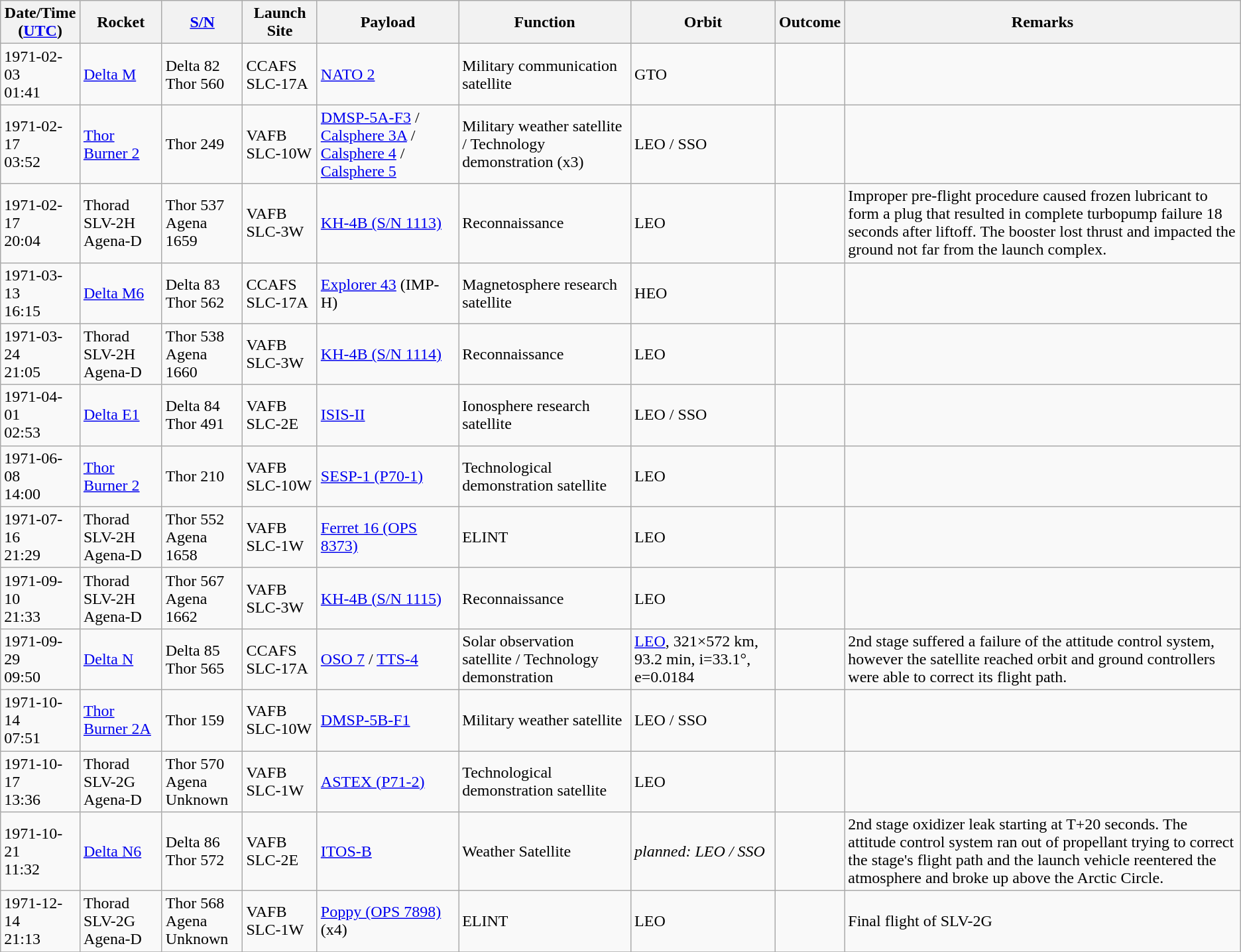<table class="wikitable" style="margin: 1em 1em 1em 0";>
<tr>
<th>Date/Time<br>(<a href='#'>UTC</a>)</th>
<th>Rocket</th>
<th><a href='#'>S/N</a></th>
<th>Launch Site</th>
<th>Payload</th>
<th>Function</th>
<th>Orbit</th>
<th>Outcome</th>
<th>Remarks</th>
</tr>
<tr>
<td>1971-02-03<br>01:41</td>
<td><a href='#'>Delta M</a></td>
<td>Delta 82<br>Thor 560</td>
<td>CCAFS SLC-17A</td>
<td><a href='#'>NATO 2</a></td>
<td>Military communication satellite</td>
<td>GTO</td>
<td></td>
<td></td>
</tr>
<tr>
<td>1971-02-17<br>03:52</td>
<td><a href='#'>Thor Burner 2</a></td>
<td>Thor 249</td>
<td>VAFB SLC-10W</td>
<td><a href='#'>DMSP-5A-F3</a> / <a href='#'>Calsphere 3A</a> / <a href='#'>Calsphere 4</a> / <a href='#'>Calsphere 5</a></td>
<td>Military weather satellite / Technology demonstration (x3)</td>
<td>LEO / SSO</td>
<td></td>
<td></td>
</tr>
<tr>
<td>1971-02-17<br>20:04</td>
<td>Thorad SLV-2H Agena-D</td>
<td>Thor 537<br>Agena 1659</td>
<td>VAFB SLC-3W</td>
<td><a href='#'>KH-4B (S/N 1113)</a></td>
<td>Reconnaissance</td>
<td>LEO</td>
<td></td>
<td>Improper pre-flight procedure caused frozen lubricant to form a plug that resulted in complete turbopump failure 18 seconds after liftoff. The booster lost thrust and impacted the ground not far from the launch complex.</td>
</tr>
<tr>
<td>1971-03-13<br>16:15</td>
<td><a href='#'>Delta M6</a></td>
<td>Delta 83<br>Thor 562</td>
<td>CCAFS SLC-17A</td>
<td><a href='#'>Explorer 43</a> (IMP-H)</td>
<td>Magnetosphere research satellite</td>
<td>HEO</td>
<td></td>
<td></td>
</tr>
<tr>
<td>1971-03-24<br>21:05</td>
<td>Thorad SLV-2H Agena-D</td>
<td>Thor 538<br>Agena 1660</td>
<td>VAFB SLC-3W</td>
<td><a href='#'>KH-4B (S/N 1114)</a></td>
<td>Reconnaissance</td>
<td>LEO</td>
<td></td>
<td></td>
</tr>
<tr>
<td>1971-04-01<br>02:53</td>
<td><a href='#'>Delta E1</a></td>
<td>Delta 84<br>Thor 491</td>
<td>VAFB SLC-2E</td>
<td><a href='#'>ISIS-II</a></td>
<td>Ionosphere research satellite</td>
<td>LEO / SSO</td>
<td></td>
<td></td>
</tr>
<tr>
<td>1971-06-08<br>14:00</td>
<td><a href='#'>Thor Burner 2</a></td>
<td>Thor 210</td>
<td>VAFB SLC-10W</td>
<td><a href='#'>SESP-1 (P70-1)</a></td>
<td>Technological demonstration satellite</td>
<td>LEO</td>
<td></td>
<td></td>
</tr>
<tr>
<td>1971-07-16<br>21:29</td>
<td>Thorad SLV-2H Agena-D</td>
<td>Thor 552<br>Agena 1658</td>
<td>VAFB SLC-1W</td>
<td><a href='#'>Ferret 16 (OPS 8373)</a></td>
<td>ELINT</td>
<td>LEO</td>
<td></td>
<td></td>
</tr>
<tr>
<td>1971-09-10<br>21:33</td>
<td>Thorad SLV-2H Agena-D</td>
<td>Thor 567<br>Agena 1662</td>
<td>VAFB SLC-3W</td>
<td><a href='#'>KH-4B (S/N 1115)</a></td>
<td>Reconnaissance</td>
<td>LEO</td>
<td></td>
<td></td>
</tr>
<tr>
<td>1971-09-29<br>09:50</td>
<td><a href='#'>Delta N</a></td>
<td>Delta 85<br>Thor 565</td>
<td>CCAFS SLC-17A</td>
<td><a href='#'>OSO 7</a> / <a href='#'>TTS-4</a></td>
<td>Solar observation satellite / Technology demonstration</td>
<td><a href='#'>LEO</a>, 321×572 km, 93.2 min, i=33.1°, e=0.0184</td>
<td></td>
<td>2nd stage suffered a failure of the attitude control system, however the satellite reached orbit and ground controllers were able to correct its flight path.</td>
</tr>
<tr>
<td>1971-10-14<br>07:51</td>
<td><a href='#'>Thor Burner 2A</a></td>
<td>Thor 159</td>
<td>VAFB SLC-10W</td>
<td><a href='#'>DMSP-5B-F1</a></td>
<td>Military weather satellite</td>
<td>LEO / SSO</td>
<td></td>
<td></td>
</tr>
<tr>
<td>1971-10-17<br>13:36</td>
<td>Thorad SLV-2G Agena-D</td>
<td>Thor 570<br>Agena Unknown</td>
<td>VAFB SLC-1W</td>
<td><a href='#'>ASTEX (P71-2)</a></td>
<td>Technological demonstration satellite</td>
<td>LEO</td>
<td></td>
<td></td>
</tr>
<tr>
<td>1971-10-21<br>11:32</td>
<td><a href='#'>Delta N6</a></td>
<td>Delta 86<br>Thor 572</td>
<td>VAFB SLC-2E</td>
<td><a href='#'>ITOS-B</a></td>
<td>Weather Satellite</td>
<td><em>planned: LEO / SSO</em></td>
<td></td>
<td>2nd stage oxidizer leak starting at T+20 seconds. The attitude control system ran out of propellant trying to correct the stage's flight path and the launch vehicle reentered the atmosphere and broke up above the Arctic Circle.</td>
</tr>
<tr>
<td>1971-12-14<br>21:13</td>
<td>Thorad SLV-2G Agena-D</td>
<td>Thor 568<br>Agena Unknown</td>
<td>VAFB SLC-1W</td>
<td><a href='#'>Poppy (OPS 7898)</a> (x4)</td>
<td>ELINT</td>
<td>LEO</td>
<td></td>
<td>Final flight of SLV-2G</td>
</tr>
<tr>
</tr>
</table>
